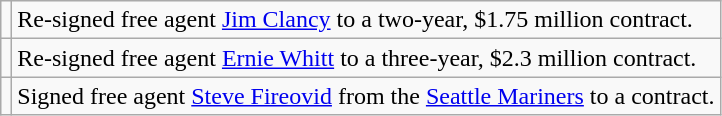<table class="wikitable">
<tr>
<td></td>
<td>Re-signed free agent <a href='#'>Jim Clancy</a> to a two-year, $1.75 million contract.</td>
</tr>
<tr>
<td></td>
<td>Re-signed free agent <a href='#'>Ernie Whitt</a> to a three-year, $2.3 million contract.</td>
</tr>
<tr>
<td></td>
<td>Signed free agent <a href='#'>Steve Fireovid</a> from the <a href='#'>Seattle Mariners</a> to a contract.</td>
</tr>
</table>
